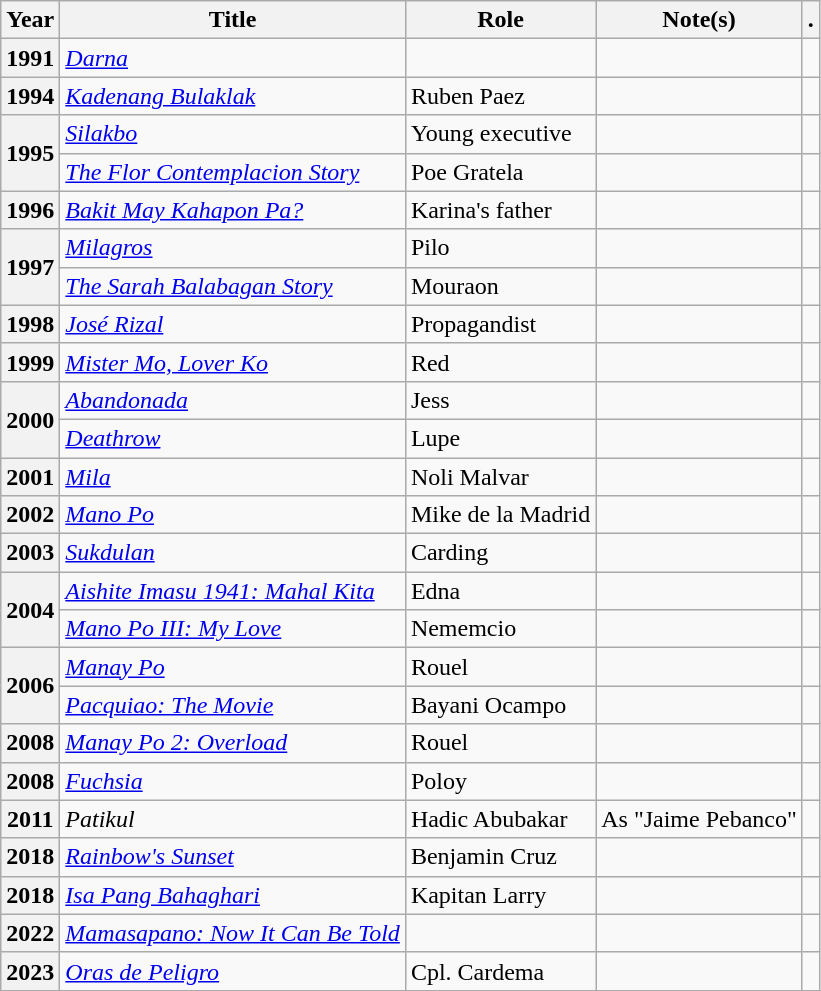<table class="wikitable plainrowheaders sortable">
<tr>
<th scope="col">Year</th>
<th scope="col">Title</th>
<th scope="col" class="unsortable">Role</th>
<th scope="col" class="unsortable">Note(s)</th>
<th scope="col" class="unsortable">.</th>
</tr>
<tr>
<th scope="row">1991</th>
<td><em><a href='#'>Darna</a></em> </td>
<td></td>
<td></td>
<td style="text-align:center;"></td>
</tr>
<tr>
<th scope="row">1994</th>
<td><em><a href='#'>Kadenang Bulaklak</a></em> </td>
<td>Ruben Paez</td>
<td></td>
<td style="text-align:center;"></td>
</tr>
<tr>
<th rowspan="2" scope="row">1995</th>
<td><em><a href='#'>Silakbo</a></em> </td>
<td>Young executive</td>
<td></td>
<td style="text-align:center;"></td>
</tr>
<tr>
<td><em><a href='#'>The Flor Contemplacion Story</a></em> </td>
<td>Poe Gratela</td>
<td></td>
<td style="text-align:center;"></td>
</tr>
<tr>
<th scope="row">1996</th>
<td><em><a href='#'>Bakit May Kahapon Pa?</a></em> </td>
<td>Karina's father</td>
<td></td>
<td style="text-align:center;"></td>
</tr>
<tr>
<th rowspan="2" scope="row">1997</th>
<td><em><a href='#'>Milagros</a></em> </td>
<td>Pilo</td>
<td></td>
<td style="text-align:center;"></td>
</tr>
<tr>
<td><em><a href='#'>The Sarah Balabagan Story</a></em> </td>
<td>Mouraon</td>
<td></td>
<td style="text-align:center;"></td>
</tr>
<tr>
<th scope="row">1998</th>
<td><em><a href='#'>José Rizal</a></em> </td>
<td>Propagandist</td>
<td></td>
<td style="text-align:center;"></td>
</tr>
<tr>
<th scope="row">1999</th>
<td><em><a href='#'>Mister Mo, Lover Ko</a></em> </td>
<td>Red</td>
<td></td>
<td style="text-align:center;"></td>
</tr>
<tr>
<th rowspan="2" scope="row">2000</th>
<td><em><a href='#'>Abandonada</a></em> </td>
<td>Jess</td>
<td></td>
<td style="text-align:center;"></td>
</tr>
<tr>
<td><em><a href='#'>Deathrow</a></em> </td>
<td>Lupe</td>
<td></td>
<td style="text-align:center;"></td>
</tr>
<tr>
<th scope="row">2001</th>
<td><em><a href='#'>Mila</a></em> </td>
<td>Noli Malvar</td>
<td></td>
<td style="text-align:center;"></td>
</tr>
<tr>
<th scope="row">2002</th>
<td><em><a href='#'>Mano Po</a></em> </td>
<td>Mike de la Madrid</td>
<td></td>
<td style="text-align:center;"></td>
</tr>
<tr>
<th scope="row">2003</th>
<td><em><a href='#'>Sukdulan</a></em> </td>
<td>Carding</td>
<td></td>
<td style="text-align:center;"></td>
</tr>
<tr>
<th rowspan="2" scope="row">2004</th>
<td><em><a href='#'>Aishite Imasu 1941: Mahal Kita</a></em> </td>
<td>Edna</td>
<td></td>
<td style="text-align:center;"></td>
</tr>
<tr>
<td><em><a href='#'>Mano Po III: My Love</a></em> </td>
<td>Nememcio</td>
<td></td>
<td style="text-align:center;"></td>
</tr>
<tr>
<th rowspan="2" scope="row">2006</th>
<td><em><a href='#'>Manay Po</a></em> </td>
<td>Rouel</td>
<td></td>
<td style="text-align:center;"></td>
</tr>
<tr>
<td><em><a href='#'>Pacquiao: The Movie</a></em> </td>
<td>Bayani Ocampo</td>
<td></td>
<td style="text-align:center;"></td>
</tr>
<tr>
<th scope="row">2008</th>
<td><em><a href='#'>Manay Po 2: Overload</a></em></td>
<td>Rouel</td>
<td></td>
<td style="text-align:center;"></td>
</tr>
<tr>
<th scope="row">2008</th>
<td><em><a href='#'>Fuchsia</a></em> </td>
<td>Poloy</td>
<td></td>
<td style="text-align:center;"></td>
</tr>
<tr>
<th scope="row">2011</th>
<td><em>Patikul</em></td>
<td>Hadic Abubakar</td>
<td>As "Jaime Pebanco"</td>
<td style="text-align:center;"></td>
</tr>
<tr>
<th scope="row">2018</th>
<td><em><a href='#'>Rainbow's Sunset</a></em></td>
<td>Benjamin Cruz</td>
<td></td>
<td style="text-align:center;"></td>
</tr>
<tr>
<th scope="row">2018</th>
<td><em><a href='#'>Isa Pang Bahaghari</a></em></td>
<td>Kapitan Larry</td>
<td></td>
<td style="text-align:center;"></td>
</tr>
<tr>
<th scope="row">2022</th>
<td><em><a href='#'>Mamasapano: Now It Can Be Told</a></em></td>
<td></td>
<td></td>
<td style="text-align:center;"></td>
</tr>
<tr>
<th scope="row">2023</th>
<td><em><a href='#'>Oras de Peligro</a></em></td>
<td>Cpl. Cardema</td>
<td></td>
<td style="text-align:center;"></td>
</tr>
<tr>
</tr>
</table>
